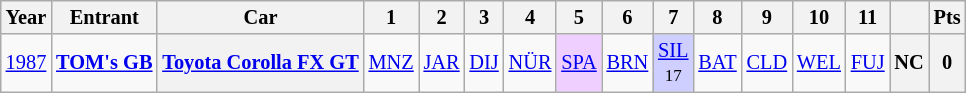<table class="wikitable" style="text-align:center; font-size:85%">
<tr>
<th>Year</th>
<th>Entrant</th>
<th>Car</th>
<th>1</th>
<th>2</th>
<th>3</th>
<th>4</th>
<th>5</th>
<th>6</th>
<th>7</th>
<th>8</th>
<th>9</th>
<th>10</th>
<th>11</th>
<th></th>
<th>Pts</th>
</tr>
<tr>
<td><a href='#'>1987</a></td>
<td align="left" nowrap> <strong><a href='#'>TOM's GB</a></strong></td>
<th nowrap><a href='#'>Toyota Corolla FX GT</a></th>
<td><a href='#'>MNZ</a></td>
<td><a href='#'>JAR</a></td>
<td><a href='#'>DIJ</a></td>
<td><a href='#'>NÜR</a></td>
<td style="background:#EFCFFF;"><a href='#'>SPA</a><br></td>
<td><a href='#'>BRN</a></td>
<td style="background:#CFCFFF;"><a href='#'>SIL</a><br><small>17</small></td>
<td><a href='#'>BAT</a></td>
<td><a href='#'>CLD</a></td>
<td><a href='#'>WEL</a></td>
<td><a href='#'>FUJ</a></td>
<th>NC</th>
<th>0</th>
</tr>
</table>
